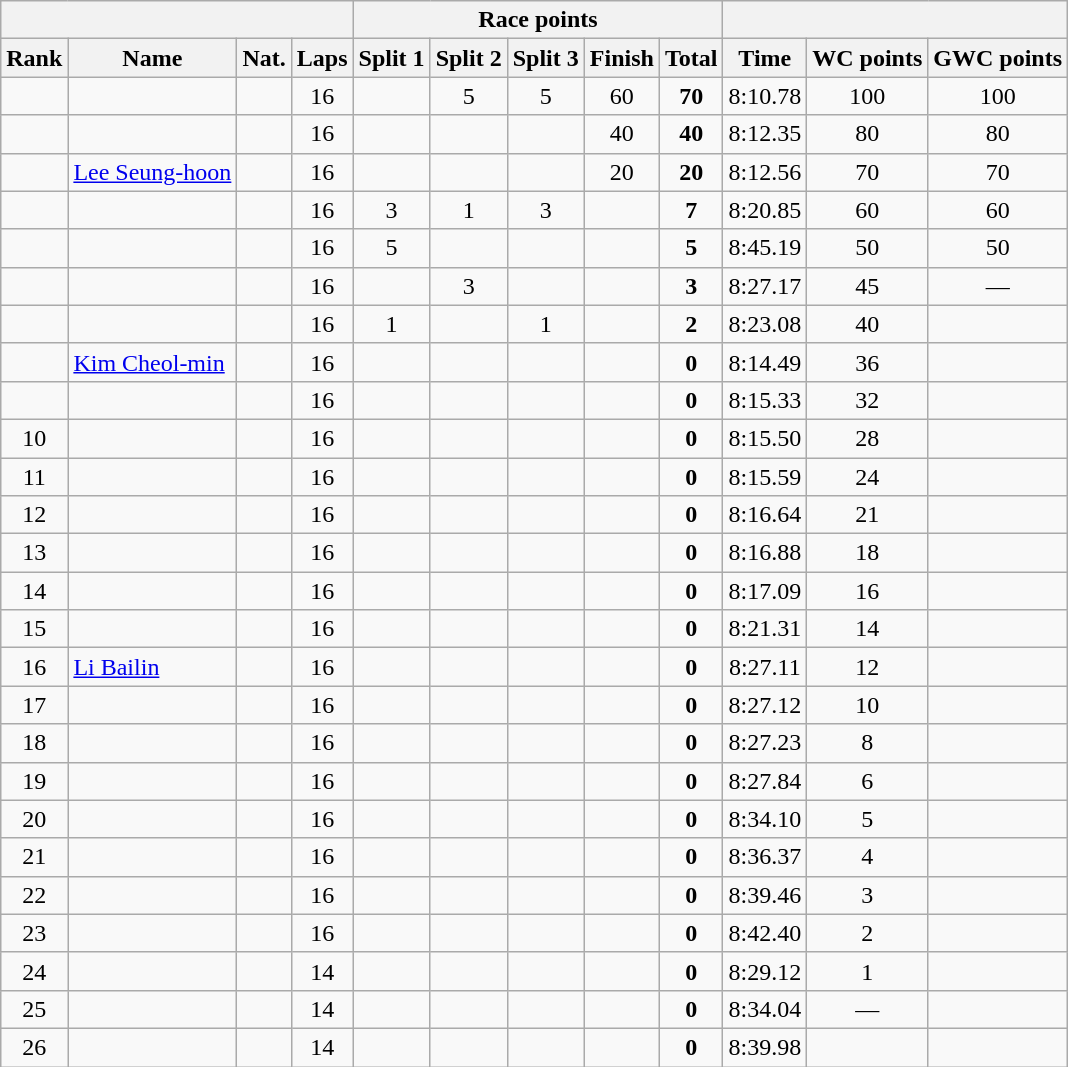<table class="wikitable sortable" style="text-align:center">
<tr>
<th colspan=4></th>
<th colspan=5>Race points</th>
<th colspan=3></th>
</tr>
<tr>
<th>Rank</th>
<th>Name</th>
<th>Nat.</th>
<th>Laps</th>
<th>Split 1</th>
<th>Split 2</th>
<th>Split 3</th>
<th>Finish</th>
<th>Total</th>
<th>Time</th>
<th>WC points</th>
<th>GWC points</th>
</tr>
<tr>
<td></td>
<td align=left></td>
<td></td>
<td>16</td>
<td></td>
<td>5</td>
<td>5</td>
<td>60</td>
<td><strong>70</strong></td>
<td>8:10.78</td>
<td>100</td>
<td>100</td>
</tr>
<tr>
<td></td>
<td align=left></td>
<td></td>
<td>16</td>
<td></td>
<td></td>
<td></td>
<td>40</td>
<td><strong>40</strong></td>
<td>8:12.35</td>
<td>80</td>
<td>80</td>
</tr>
<tr>
<td></td>
<td align=left><a href='#'>Lee Seung-hoon</a></td>
<td></td>
<td>16</td>
<td></td>
<td></td>
<td></td>
<td>20</td>
<td><strong>20</strong></td>
<td>8:12.56</td>
<td>70</td>
<td>70</td>
</tr>
<tr>
<td></td>
<td align=left></td>
<td></td>
<td>16</td>
<td>3</td>
<td>1</td>
<td>3</td>
<td></td>
<td><strong>7</strong></td>
<td>8:20.85</td>
<td>60</td>
<td>60</td>
</tr>
<tr>
<td></td>
<td align=left></td>
<td></td>
<td>16</td>
<td>5</td>
<td></td>
<td></td>
<td></td>
<td><strong>5</strong></td>
<td>8:45.19</td>
<td>50</td>
<td>50</td>
</tr>
<tr>
<td></td>
<td align=left></td>
<td></td>
<td>16</td>
<td></td>
<td>3</td>
<td></td>
<td></td>
<td><strong>3</strong></td>
<td>8:27.17</td>
<td>45</td>
<td>—</td>
</tr>
<tr>
<td></td>
<td align=left></td>
<td></td>
<td>16</td>
<td>1</td>
<td></td>
<td>1</td>
<td></td>
<td><strong>2</strong></td>
<td>8:23.08</td>
<td>40</td>
<td></td>
</tr>
<tr>
<td></td>
<td align=left><a href='#'>Kim Cheol-min</a></td>
<td></td>
<td>16</td>
<td></td>
<td></td>
<td></td>
<td></td>
<td><strong>0</strong></td>
<td>8:14.49</td>
<td>36</td>
<td></td>
</tr>
<tr>
<td></td>
<td align=left></td>
<td></td>
<td>16</td>
<td></td>
<td></td>
<td></td>
<td></td>
<td><strong>0</strong></td>
<td>8:15.33</td>
<td>32</td>
<td></td>
</tr>
<tr>
<td>10</td>
<td align=left></td>
<td></td>
<td>16</td>
<td></td>
<td></td>
<td></td>
<td></td>
<td><strong>0</strong></td>
<td>8:15.50</td>
<td>28</td>
<td></td>
</tr>
<tr>
<td>11</td>
<td align=left></td>
<td></td>
<td>16</td>
<td></td>
<td></td>
<td></td>
<td></td>
<td><strong>0</strong></td>
<td>8:15.59</td>
<td>24</td>
<td></td>
</tr>
<tr>
<td>12</td>
<td align=left></td>
<td></td>
<td>16</td>
<td></td>
<td></td>
<td></td>
<td></td>
<td><strong>0</strong></td>
<td>8:16.64</td>
<td>21</td>
<td></td>
</tr>
<tr>
<td>13</td>
<td align=left></td>
<td></td>
<td>16</td>
<td></td>
<td></td>
<td></td>
<td></td>
<td><strong>0</strong></td>
<td>8:16.88</td>
<td>18</td>
<td></td>
</tr>
<tr>
<td>14</td>
<td align=left></td>
<td></td>
<td>16</td>
<td></td>
<td></td>
<td></td>
<td></td>
<td><strong>0</strong></td>
<td>8:17.09</td>
<td>16</td>
<td></td>
</tr>
<tr>
<td>15</td>
<td align=left></td>
<td></td>
<td>16</td>
<td></td>
<td></td>
<td></td>
<td></td>
<td><strong>0</strong></td>
<td>8:21.31</td>
<td>14</td>
<td></td>
</tr>
<tr>
<td>16</td>
<td align=left><a href='#'>Li Bailin</a></td>
<td></td>
<td>16</td>
<td></td>
<td></td>
<td></td>
<td></td>
<td><strong>0</strong></td>
<td>8:27.11</td>
<td>12</td>
<td></td>
</tr>
<tr>
<td>17</td>
<td align=left></td>
<td></td>
<td>16</td>
<td></td>
<td></td>
<td></td>
<td></td>
<td><strong>0</strong></td>
<td>8:27.12</td>
<td>10</td>
<td></td>
</tr>
<tr>
<td>18</td>
<td align=left></td>
<td></td>
<td>16</td>
<td></td>
<td></td>
<td></td>
<td></td>
<td><strong>0</strong></td>
<td>8:27.23</td>
<td>8</td>
<td></td>
</tr>
<tr>
<td>19</td>
<td align=left></td>
<td></td>
<td>16</td>
<td></td>
<td></td>
<td></td>
<td></td>
<td><strong>0</strong></td>
<td>8:27.84</td>
<td>6</td>
<td></td>
</tr>
<tr>
<td>20</td>
<td align=left></td>
<td></td>
<td>16</td>
<td></td>
<td></td>
<td></td>
<td></td>
<td><strong>0</strong></td>
<td>8:34.10</td>
<td>5</td>
<td></td>
</tr>
<tr>
<td>21</td>
<td align=left></td>
<td></td>
<td>16</td>
<td></td>
<td></td>
<td></td>
<td></td>
<td><strong>0</strong></td>
<td>8:36.37</td>
<td>4</td>
<td></td>
</tr>
<tr>
<td>22</td>
<td align=left></td>
<td></td>
<td>16</td>
<td></td>
<td></td>
<td></td>
<td></td>
<td><strong>0</strong></td>
<td>8:39.46</td>
<td>3</td>
<td></td>
</tr>
<tr>
<td>23</td>
<td align=left></td>
<td></td>
<td>16</td>
<td></td>
<td></td>
<td></td>
<td></td>
<td><strong>0</strong></td>
<td>8:42.40</td>
<td>2</td>
<td></td>
</tr>
<tr>
<td>24</td>
<td align=left></td>
<td></td>
<td>14</td>
<td></td>
<td></td>
<td></td>
<td></td>
<td><strong>0</strong></td>
<td>8:29.12</td>
<td>1</td>
<td></td>
</tr>
<tr>
<td>25</td>
<td align=left></td>
<td></td>
<td>14</td>
<td></td>
<td></td>
<td></td>
<td></td>
<td><strong>0</strong></td>
<td>8:34.04</td>
<td>—</td>
<td></td>
</tr>
<tr>
<td>26</td>
<td align=left></td>
<td></td>
<td>14</td>
<td></td>
<td></td>
<td></td>
<td></td>
<td><strong>0</strong></td>
<td>8:39.98</td>
<td></td>
<td></td>
</tr>
</table>
